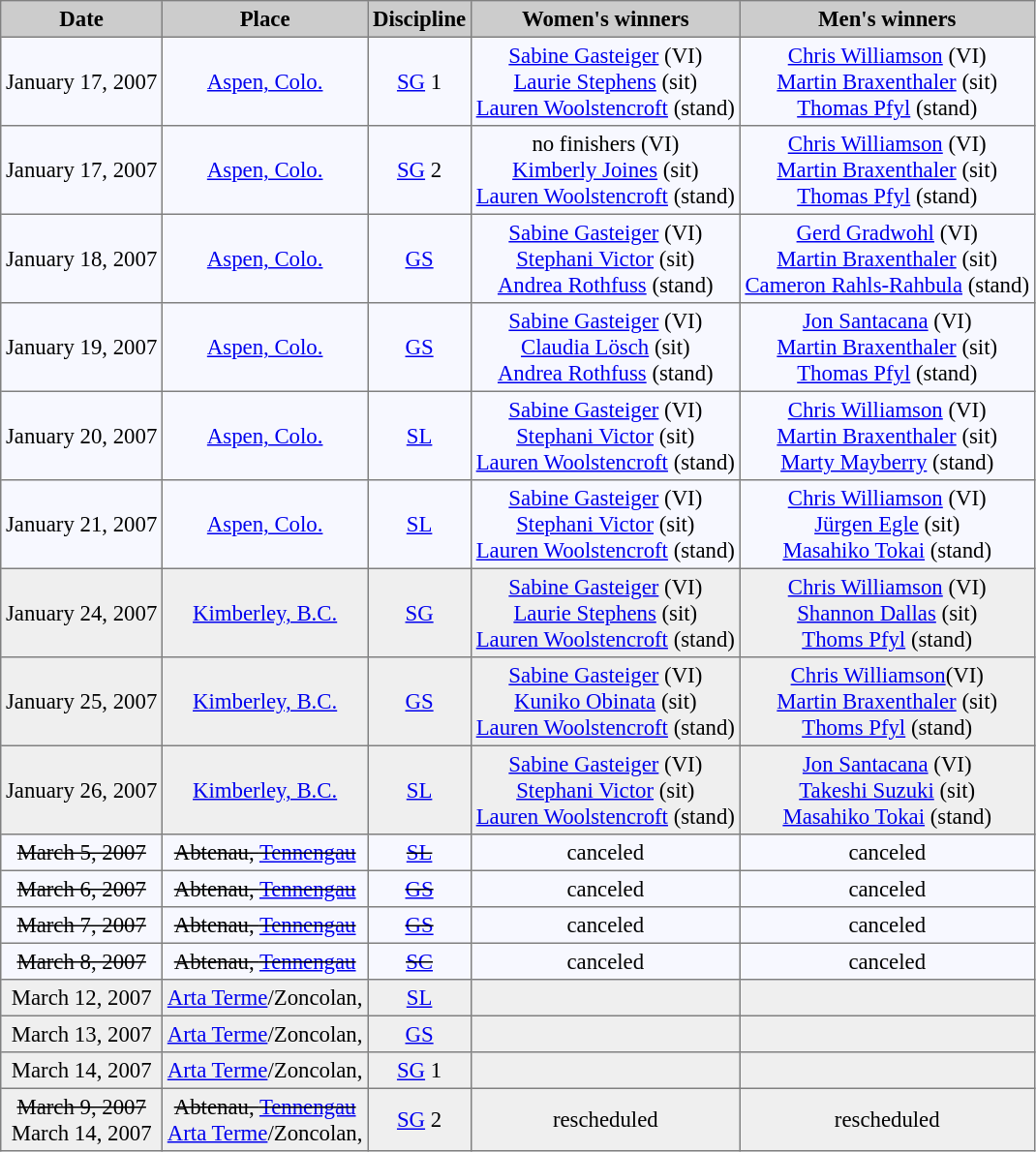<table bgcolor="#f7f8ff" cellpadding="3" cellspacing="0" border="1" style="font-size: 95%; border: gray solid 1px; border-collapse: collapse;">
<tr bgcolor="#CCCCCC">
<td align="center"><strong>Date</strong></td>
<td align="center"><strong>Place</strong></td>
<td align="center"><strong>Discipline</strong></td>
<td align="center"><strong>Women's winners</strong></td>
<td align="center"><strong>Men's winners</strong></td>
</tr>
<tr align="center">
<td>January 17, 2007</td>
<td><a href='#'>Aspen, Colo.</a> </td>
<td><a href='#'>SG</a> 1</td>
<td> <a href='#'>Sabine Gasteiger</a> (VI)<br> <a href='#'>Laurie Stephens</a> (sit)<br> <a href='#'>Lauren Woolstencroft</a> (stand)</td>
<td> <a href='#'>Chris Williamson</a> (VI)<br> <a href='#'>Martin Braxenthaler</a> (sit)<br> <a href='#'>Thomas Pfyl</a> (stand)</td>
</tr>
<tr align="center">
<td>January 17, 2007</td>
<td><a href='#'>Aspen, Colo.</a> </td>
<td><a href='#'>SG</a> 2</td>
<td>no finishers (VI)<br> <a href='#'>Kimberly Joines</a> (sit)<br> <a href='#'>Lauren Woolstencroft</a> (stand)</td>
<td> <a href='#'>Chris Williamson</a> (VI)<br> <a href='#'>Martin Braxenthaler</a> (sit)<br> <a href='#'>Thomas Pfyl</a> (stand)</td>
</tr>
<tr align="center">
<td>January 18, 2007</td>
<td><a href='#'>Aspen, Colo.</a> </td>
<td><a href='#'>GS</a></td>
<td> <a href='#'>Sabine Gasteiger</a> (VI)<br> <a href='#'>Stephani Victor</a> (sit)<br> <a href='#'>Andrea Rothfuss</a> (stand)</td>
<td> <a href='#'>Gerd Gradwohl</a> (VI)<br> <a href='#'>Martin Braxenthaler</a> (sit)<br> <a href='#'>Cameron Rahls-Rahbula</a> (stand)</td>
</tr>
<tr align="center">
<td>January 19, 2007</td>
<td><a href='#'>Aspen, Colo.</a> </td>
<td><a href='#'>GS</a></td>
<td> <a href='#'>Sabine Gasteiger</a> (VI)<br> <a href='#'>Claudia Lösch</a> (sit)<br> <a href='#'>Andrea Rothfuss</a> (stand)</td>
<td> <a href='#'>Jon Santacana</a> (VI)<br> <a href='#'>Martin Braxenthaler</a> (sit)<br> <a href='#'>Thomas Pfyl</a> (stand)</td>
</tr>
<tr align="center">
<td>January 20, 2007</td>
<td><a href='#'>Aspen, Colo.</a> </td>
<td><a href='#'>SL</a></td>
<td> <a href='#'>Sabine Gasteiger</a> (VI)<br> <a href='#'>Stephani Victor</a> (sit)<br> <a href='#'>Lauren Woolstencroft</a> (stand)</td>
<td> <a href='#'>Chris Williamson</a> (VI)<br> <a href='#'>Martin Braxenthaler</a> (sit)<br> <a href='#'>Marty Mayberry</a> (stand)</td>
</tr>
<tr align="center">
<td>January 21, 2007</td>
<td><a href='#'>Aspen, Colo.</a> </td>
<td><a href='#'>SL</a></td>
<td> <a href='#'>Sabine Gasteiger</a> (VI)<br> <a href='#'>Stephani Victor</a> (sit)<br> <a href='#'>Lauren Woolstencroft</a> (stand)</td>
<td> <a href='#'>Chris Williamson</a> (VI)<br> <a href='#'>Jürgen Egle</a> (sit)<br> <a href='#'>Masahiko Tokai</a> (stand)</td>
</tr>
<tr bgcolor="#EFEFEF" align="center">
<td>January 24, 2007</td>
<td><a href='#'>Kimberley, B.C.</a> </td>
<td><a href='#'>SG</a></td>
<td> <a href='#'>Sabine Gasteiger</a> (VI)<br> <a href='#'>Laurie Stephens</a> (sit)<br> <a href='#'>Lauren Woolstencroft</a> (stand)</td>
<td> <a href='#'>Chris Williamson</a> (VI)<br> <a href='#'>Shannon Dallas</a> (sit)<br> <a href='#'>Thoms Pfyl</a> (stand)</td>
</tr>
<tr bgcolor="#EFEFEF" align="center">
<td>January 25, 2007</td>
<td><a href='#'>Kimberley, B.C.</a> </td>
<td><a href='#'>GS</a></td>
<td> <a href='#'>Sabine Gasteiger</a> (VI)<br> <a href='#'>Kuniko Obinata</a> (sit)<br> <a href='#'>Lauren Woolstencroft</a> (stand)</td>
<td> <a href='#'>Chris Williamson</a>(VI)<br> <a href='#'>Martin Braxenthaler</a> (sit)<br> <a href='#'>Thoms Pfyl</a> (stand)</td>
</tr>
<tr bgcolor="#EFEFEF" align="center">
<td>January 26, 2007</td>
<td><a href='#'>Kimberley, B.C.</a> </td>
<td><a href='#'>SL</a></td>
<td> <a href='#'>Sabine Gasteiger</a> (VI)<br> <a href='#'>Stephani Victor</a> (sit)<br> <a href='#'>Lauren Woolstencroft</a> (stand)</td>
<td> <a href='#'>Jon Santacana</a> (VI)<br> <a href='#'>Takeshi Suzuki</a> (sit)<br> <a href='#'>Masahiko Tokai</a> (stand)</td>
</tr>
<tr align="center">
<td><s>March 5, 2007 </s></td>
<td><s>Abtenau, <a href='#'>Tennengau</a> </s></td>
<td><s><a href='#'>SL</a></s></td>
<td>canceled</td>
<td>canceled</td>
</tr>
<tr align="center">
<td><s>March 6, 2007 </s></td>
<td><s>Abtenau, <a href='#'>Tennengau</a>  </s></td>
<td><s><a href='#'>GS</a> </s></td>
<td>canceled</td>
<td>canceled</td>
</tr>
<tr align="center">
<td><s>March 7, 2007 </s></td>
<td><s>Abtenau, <a href='#'>Tennengau</a> </s></td>
<td><s><a href='#'>GS</a> </s></td>
<td>canceled</td>
<td>canceled</td>
</tr>
<tr align="center">
<td><s>March 8, 2007 </s></td>
<td><s>Abtenau, <a href='#'>Tennengau</a> </s></td>
<td><s><a href='#'>SC</a> </s></td>
<td>canceled</td>
<td>canceled</td>
</tr>
<tr bgcolor="#EFEFEF" align="center">
<td>March 12, 2007</td>
<td><a href='#'>Arta Terme</a>/Zoncolan, </td>
<td><a href='#'>SL</a></td>
<td></td>
<td></td>
</tr>
<tr bgcolor="#EFEFEF" align="center">
<td>March 13, 2007</td>
<td><a href='#'>Arta Terme</a>/Zoncolan, </td>
<td><a href='#'>GS</a></td>
<td></td>
<td></td>
</tr>
<tr bgcolor="#EFEFEF" align="center">
<td>March 14, 2007</td>
<td><a href='#'>Arta Terme</a>/Zoncolan, </td>
<td><a href='#'>SG</a> 1</td>
<td></td>
<td></td>
</tr>
<tr bgcolor="#EFEFEF" align="center">
<td><s>March 9, 2007</s><br>March 14, 2007</td>
<td><s>Abtenau, <a href='#'>Tennengau</a> </s><br><a href='#'>Arta Terme</a>/Zoncolan, </td>
<td><a href='#'>SG</a> 2</td>
<td>rescheduled</td>
<td>rescheduled</td>
</tr>
</table>
